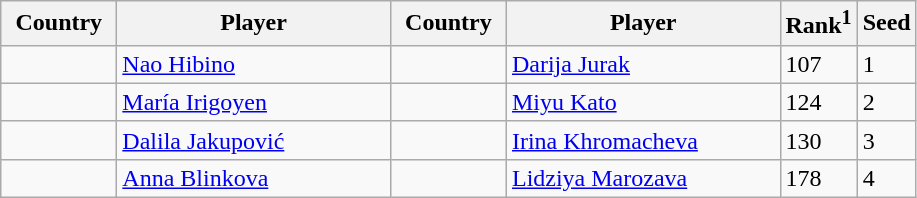<table class="sortable wikitable">
<tr>
<th width="70">Country</th>
<th width="175">Player</th>
<th width="70">Country</th>
<th width="175">Player</th>
<th>Rank<sup>1</sup></th>
<th>Seed</th>
</tr>
<tr>
<td></td>
<td><a href='#'>Nao Hibino</a></td>
<td></td>
<td><a href='#'>Darija Jurak</a></td>
<td>107</td>
<td>1</td>
</tr>
<tr>
<td></td>
<td><a href='#'>María Irigoyen</a></td>
<td></td>
<td><a href='#'>Miyu Kato</a></td>
<td>124</td>
<td>2</td>
</tr>
<tr>
<td></td>
<td><a href='#'>Dalila Jakupović</a></td>
<td></td>
<td><a href='#'>Irina Khromacheva</a></td>
<td>130</td>
<td>3</td>
</tr>
<tr>
<td></td>
<td><a href='#'>Anna Blinkova</a></td>
<td></td>
<td><a href='#'>Lidziya Marozava</a></td>
<td>178</td>
<td>4</td>
</tr>
</table>
